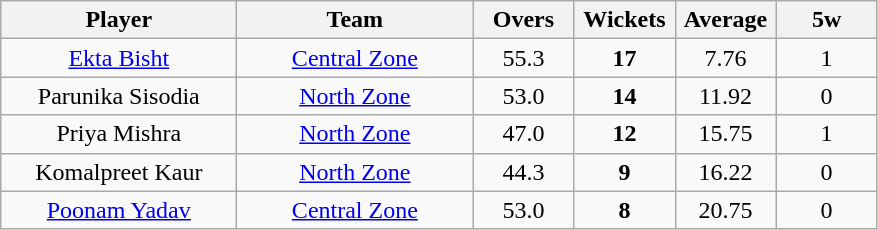<table class="wikitable" style="text-align:center">
<tr>
<th width=150>Player</th>
<th width=150>Team</th>
<th width=60>Overs</th>
<th width=60>Wickets</th>
<th width=60>Average</th>
<th width=60>5w</th>
</tr>
<tr>
<td><a href='#'>Ekta Bisht</a></td>
<td><a href='#'>Central Zone</a></td>
<td>55.3</td>
<td><strong>17</strong></td>
<td>7.76</td>
<td>1</td>
</tr>
<tr>
<td>Parunika Sisodia</td>
<td><a href='#'>North Zone</a></td>
<td>53.0</td>
<td><strong>14</strong></td>
<td>11.92</td>
<td>0</td>
</tr>
<tr>
<td>Priya Mishra</td>
<td><a href='#'>North Zone</a></td>
<td>47.0</td>
<td><strong>12</strong></td>
<td>15.75</td>
<td>1</td>
</tr>
<tr>
<td>Komalpreet Kaur</td>
<td><a href='#'>North Zone</a></td>
<td>44.3</td>
<td><strong>9</strong></td>
<td>16.22</td>
<td>0</td>
</tr>
<tr>
<td><a href='#'>Poonam Yadav</a></td>
<td><a href='#'>Central Zone</a></td>
<td>53.0</td>
<td><strong>8</strong></td>
<td>20.75</td>
<td>0</td>
</tr>
</table>
